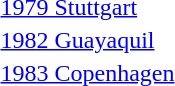<table>
<tr>
<td rowspan=2><a href='#'>1979 Stuttgart</a></td>
<td rowspan=2></td>
<td rowspan=2></td>
<td></td>
</tr>
<tr>
<td></td>
</tr>
<tr>
<td rowspan=2><a href='#'>1982 Guayaquil</a></td>
<td rowspan=2></td>
<td rowspan=2></td>
<td></td>
</tr>
<tr>
<td></td>
</tr>
<tr>
<td rowspan=2><a href='#'>1983 Copenhagen</a></td>
<td rowspan=2></td>
<td rowspan=2></td>
<td></td>
</tr>
<tr>
<td></td>
</tr>
</table>
